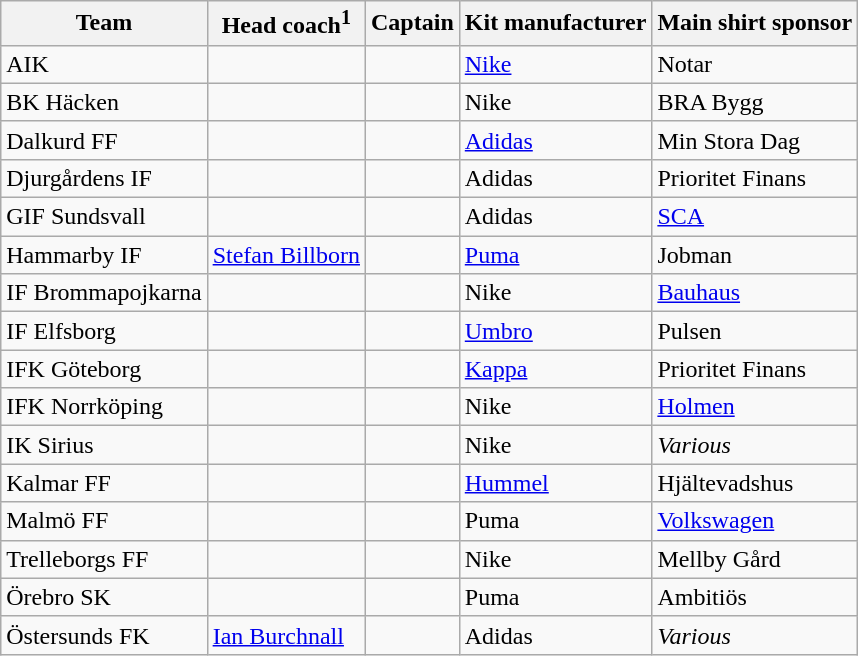<table class="wikitable sortable" style="text-align: left;">
<tr>
<th>Team</th>
<th>Head coach<sup>1</sup></th>
<th>Captain</th>
<th>Kit manufacturer</th>
<th>Main shirt sponsor</th>
</tr>
<tr>
<td>AIK</td>
<td> </td>
<td> </td>
<td><a href='#'>Nike</a></td>
<td>Notar</td>
</tr>
<tr>
<td>BK Häcken</td>
<td> </td>
<td> </td>
<td>Nike</td>
<td>BRA Bygg</td>
</tr>
<tr>
<td>Dalkurd FF</td>
<td> </td>
<td> </td>
<td><a href='#'>Adidas</a></td>
<td>Min Stora Dag</td>
</tr>
<tr>
<td>Djurgårdens IF</td>
<td> </td>
<td> </td>
<td>Adidas</td>
<td>Prioritet Finans</td>
</tr>
<tr>
<td>GIF Sundsvall</td>
<td> </td>
<td> </td>
<td>Adidas</td>
<td><a href='#'>SCA</a></td>
</tr>
<tr>
<td>Hammarby IF</td>
<td> <a href='#'>Stefan Billborn</a></td>
<td> </td>
<td><a href='#'>Puma</a></td>
<td>Jobman</td>
</tr>
<tr>
<td>IF Brommapojkarna</td>
<td> </td>
<td> </td>
<td>Nike</td>
<td><a href='#'>Bauhaus</a></td>
</tr>
<tr>
<td>IF Elfsborg</td>
<td> </td>
<td> </td>
<td><a href='#'>Umbro</a></td>
<td>Pulsen</td>
</tr>
<tr>
<td>IFK Göteborg</td>
<td> </td>
<td> </td>
<td><a href='#'>Kappa</a></td>
<td>Prioritet Finans</td>
</tr>
<tr>
<td>IFK Norrköping</td>
<td> </td>
<td> </td>
<td>Nike</td>
<td><a href='#'>Holmen</a></td>
</tr>
<tr>
<td>IK Sirius</td>
<td> </td>
<td> </td>
<td>Nike</td>
<td><em>Various</em></td>
</tr>
<tr>
<td>Kalmar FF</td>
<td> </td>
<td> </td>
<td><a href='#'>Hummel</a></td>
<td>Hjältevadshus</td>
</tr>
<tr>
<td>Malmö FF</td>
<td> </td>
<td> </td>
<td>Puma</td>
<td><a href='#'>Volkswagen</a></td>
</tr>
<tr>
<td>Trelleborgs FF</td>
<td> </td>
<td> </td>
<td>Nike</td>
<td>Mellby Gård</td>
</tr>
<tr>
<td>Örebro SK</td>
<td> </td>
<td> </td>
<td>Puma</td>
<td>Ambitiös</td>
</tr>
<tr>
<td>Östersunds FK</td>
<td> <a href='#'>Ian Burchnall</a></td>
<td> </td>
<td>Adidas</td>
<td><em>Various</em></td>
</tr>
</table>
